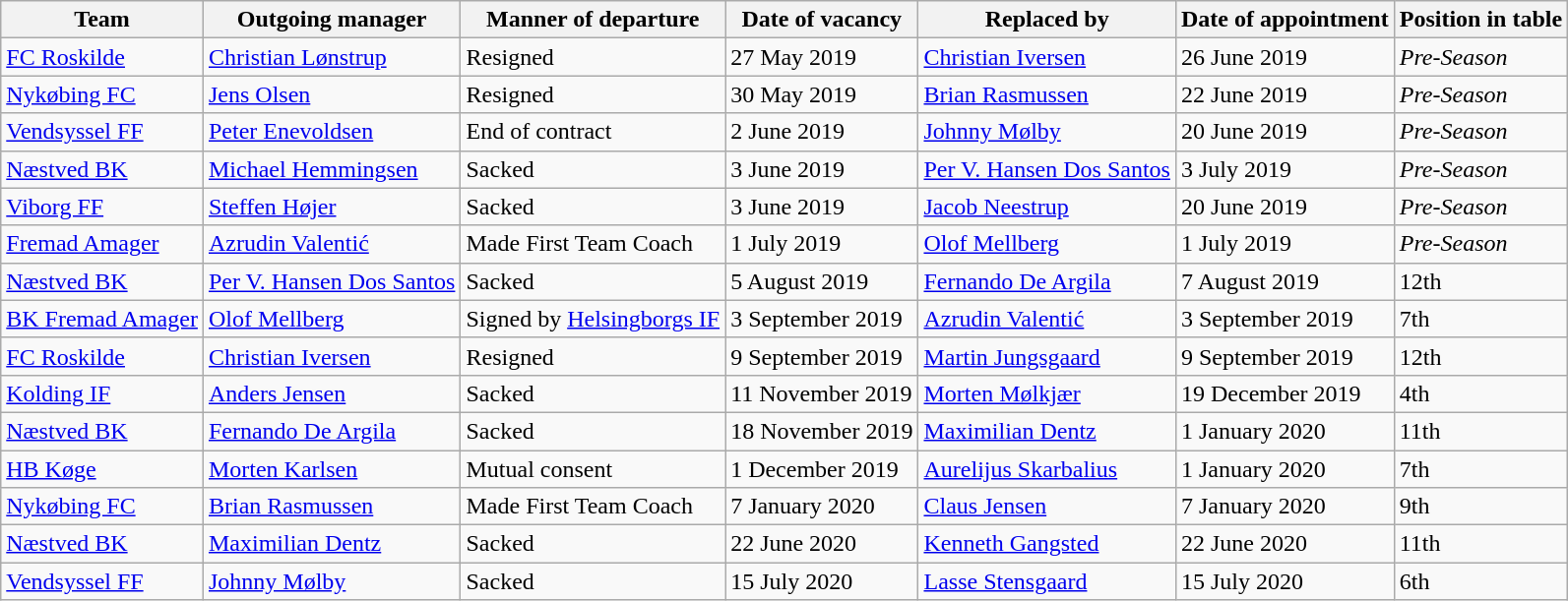<table class="wikitable">
<tr>
<th>Team</th>
<th>Outgoing manager</th>
<th>Manner of departure</th>
<th>Date of vacancy</th>
<th>Replaced by</th>
<th>Date of appointment</th>
<th>Position in table</th>
</tr>
<tr>
<td><a href='#'>FC Roskilde</a></td>
<td> <a href='#'>Christian Lønstrup</a></td>
<td>Resigned</td>
<td>27 May 2019</td>
<td> <a href='#'>Christian Iversen</a></td>
<td>26 June 2019</td>
<td><em>Pre-Season</em></td>
</tr>
<tr>
<td><a href='#'>Nykøbing FC</a></td>
<td> <a href='#'>Jens Olsen</a></td>
<td>Resigned</td>
<td>30 May 2019</td>
<td> <a href='#'>Brian Rasmussen</a></td>
<td>22 June 2019</td>
<td><em>Pre-Season</em></td>
</tr>
<tr>
<td><a href='#'>Vendsyssel FF</a></td>
<td> <a href='#'>Peter Enevoldsen</a></td>
<td>End of contract</td>
<td>2 June 2019</td>
<td> <a href='#'>Johnny Mølby</a></td>
<td>20 June 2019</td>
<td><em>Pre-Season</em></td>
</tr>
<tr>
<td><a href='#'>Næstved BK</a></td>
<td> <a href='#'>Michael Hemmingsen</a></td>
<td>Sacked</td>
<td>3 June 2019</td>
<td> <a href='#'>Per V. Hansen Dos Santos</a></td>
<td>3 July 2019</td>
<td><em>Pre-Season</em></td>
</tr>
<tr>
<td><a href='#'>Viborg FF</a></td>
<td> <a href='#'>Steffen Højer</a></td>
<td>Sacked</td>
<td>3 June 2019</td>
<td> <a href='#'>Jacob Neestrup</a></td>
<td>20 June 2019</td>
<td><em>Pre-Season</em></td>
</tr>
<tr>
<td><a href='#'>Fremad Amager</a></td>
<td> <a href='#'>Azrudin Valentić</a></td>
<td>Made First Team Coach</td>
<td>1 July 2019</td>
<td> <a href='#'>Olof Mellberg</a></td>
<td>1 July 2019</td>
<td><em>Pre-Season</em></td>
</tr>
<tr>
<td><a href='#'>Næstved BK</a></td>
<td> <a href='#'>Per V. Hansen Dos Santos</a></td>
<td>Sacked</td>
<td>5 August 2019</td>
<td> <a href='#'>Fernando De Argila</a></td>
<td>7 August 2019</td>
<td>12th</td>
</tr>
<tr>
<td><a href='#'>BK Fremad Amager</a></td>
<td> <a href='#'>Olof Mellberg</a></td>
<td>Signed by <a href='#'>Helsingborgs IF</a></td>
<td>3 September 2019</td>
<td> <a href='#'>Azrudin Valentić</a></td>
<td>3 September 2019</td>
<td>7th</td>
</tr>
<tr>
<td><a href='#'>FC Roskilde</a></td>
<td> <a href='#'>Christian Iversen</a></td>
<td>Resigned</td>
<td>9 September 2019</td>
<td> <a href='#'>Martin Jungsgaard</a></td>
<td>9 September 2019</td>
<td>12th</td>
</tr>
<tr>
<td><a href='#'>Kolding IF</a></td>
<td> <a href='#'>Anders Jensen</a></td>
<td>Sacked</td>
<td>11 November 2019</td>
<td> <a href='#'>Morten Mølkjær</a></td>
<td>19 December 2019</td>
<td>4th</td>
</tr>
<tr>
<td><a href='#'>Næstved BK</a></td>
<td> <a href='#'>Fernando De Argila</a></td>
<td>Sacked</td>
<td>18 November 2019</td>
<td> <a href='#'>Maximilian Dentz</a></td>
<td>1 January 2020</td>
<td>11th</td>
</tr>
<tr>
<td><a href='#'>HB Køge</a></td>
<td> <a href='#'>Morten Karlsen</a></td>
<td>Mutual consent</td>
<td>1 December 2019</td>
<td> <a href='#'>Aurelijus Skarbalius</a></td>
<td>1 January 2020</td>
<td>7th</td>
</tr>
<tr>
<td><a href='#'>Nykøbing FC</a></td>
<td> <a href='#'>Brian Rasmussen</a></td>
<td>Made First Team Coach</td>
<td>7 January 2020</td>
<td> <a href='#'>Claus Jensen</a></td>
<td>7 January 2020</td>
<td>9th</td>
</tr>
<tr>
<td><a href='#'>Næstved BK</a></td>
<td> <a href='#'>Maximilian Dentz</a></td>
<td>Sacked</td>
<td>22 June 2020</td>
<td> <a href='#'>Kenneth Gangsted</a></td>
<td>22 June 2020</td>
<td>11th</td>
</tr>
<tr>
<td><a href='#'>Vendsyssel FF</a></td>
<td> <a href='#'>Johnny Mølby</a></td>
<td>Sacked</td>
<td>15 July 2020</td>
<td> <a href='#'>Lasse Stensgaard</a></td>
<td>15 July 2020</td>
<td>6th</td>
</tr>
</table>
